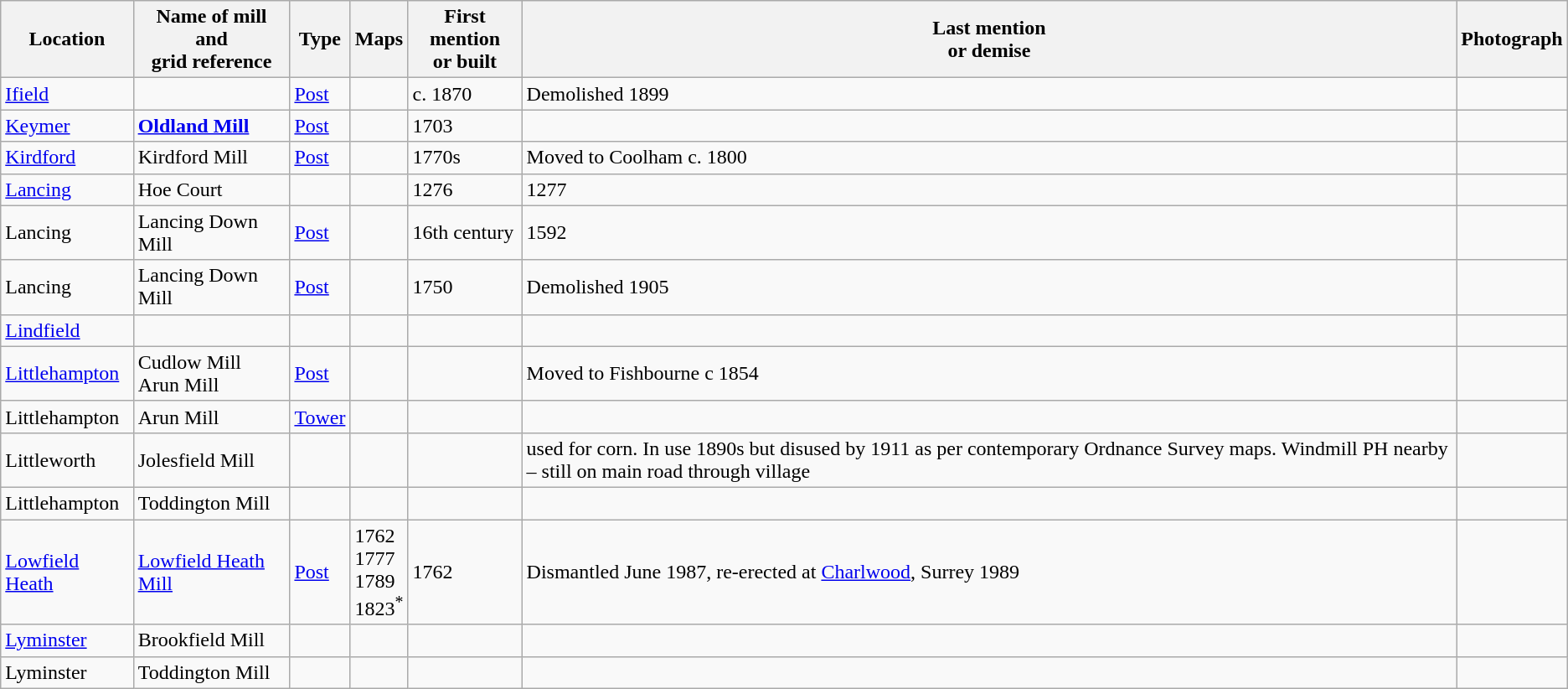<table class="wikitable">
<tr>
<th>Location</th>
<th>Name of mill and<br>grid reference</th>
<th>Type</th>
<th>Maps</th>
<th>First mention<br>or built</th>
<th>Last mention<br> or demise</th>
<th>Photograph</th>
</tr>
<tr>
<td><a href='#'>Ifield</a></td>
<td></td>
<td><a href='#'>Post</a></td>
<td></td>
<td>c. 1870</td>
<td>Demolished 1899</td>
<td></td>
</tr>
<tr>
<td><a href='#'>Keymer</a></td>
<td><strong><a href='#'>Oldland Mill</a></strong><br></td>
<td><a href='#'>Post</a></td>
<td></td>
<td>1703</td>
<td></td>
<td></td>
</tr>
<tr>
<td><a href='#'>Kirdford</a></td>
<td>Kirdford Mill</td>
<td><a href='#'>Post</a></td>
<td></td>
<td>1770s</td>
<td>Moved to Coolham c. 1800</td>
<td></td>
</tr>
<tr>
<td><a href='#'>Lancing</a></td>
<td>Hoe Court</td>
<td></td>
<td></td>
<td>1276</td>
<td>1277</td>
<td></td>
</tr>
<tr>
<td>Lancing</td>
<td>Lancing Down Mill</td>
<td><a href='#'>Post</a></td>
<td></td>
<td>16th century</td>
<td>1592</td>
<td></td>
</tr>
<tr>
<td>Lancing</td>
<td>Lancing Down Mill</td>
<td><a href='#'>Post</a></td>
<td></td>
<td>1750</td>
<td>Demolished 1905</td>
<td></td>
</tr>
<tr>
<td><a href='#'>Lindfield</a></td>
<td></td>
<td></td>
<td></td>
<td></td>
<td></td>
<td></td>
</tr>
<tr>
<td><a href='#'>Littlehampton</a></td>
<td>Cudlow Mill<br>Arun Mill</td>
<td><a href='#'>Post</a></td>
<td></td>
<td></td>
<td>Moved to Fishbourne c 1854</td>
<td></td>
</tr>
<tr>
<td>Littlehampton</td>
<td>Arun Mill</td>
<td><a href='#'>Tower</a></td>
<td></td>
<td></td>
<td></td>
<td></td>
</tr>
<tr>
<td>Littleworth</td>
<td>Jolesfield Mill</td>
<td></td>
<td></td>
<td></td>
<td>used for corn. In use 1890s but disused by 1911 as per contemporary Ordnance Survey maps. Windmill PH nearby – still on main road through village</td>
<td></td>
</tr>
<tr>
<td>Littlehampton</td>
<td>Toddington Mill</td>
<td></td>
<td></td>
<td></td>
<td></td>
<td></td>
</tr>
<tr>
<td><a href='#'>Lowfield Heath</a></td>
<td><a href='#'>Lowfield Heath Mill</a><br></td>
<td><a href='#'>Post</a></td>
<td>1762<br>1777<br>1789<br>1823<sup>*</sup></td>
<td>1762</td>
<td>Dismantled June 1987, re-erected at <a href='#'>Charlwood</a>, Surrey 1989</td>
<td></td>
</tr>
<tr>
<td><a href='#'>Lyminster</a></td>
<td>Brookfield Mill</td>
<td></td>
<td></td>
<td></td>
<td></td>
<td></td>
</tr>
<tr>
<td>Lyminster</td>
<td>Toddington Mill</td>
<td></td>
<td></td>
<td></td>
<td></td>
<td></td>
</tr>
</table>
